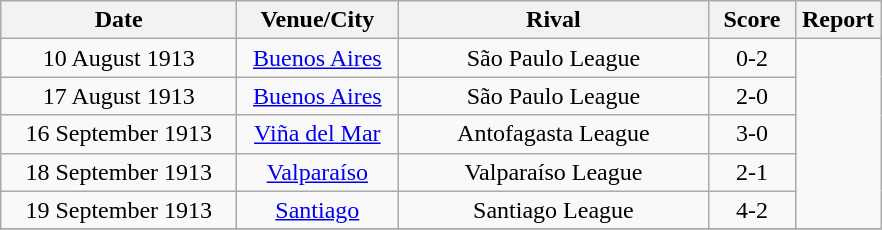<table class="wikitable" style="text-align:center">
<tr>
<th width=150px>Date</th>
<th width=100px>Venue/City</th>
<th width=200px>Rival</th>
<th width=50px>Score</th>
<th width=50px>Report</th>
</tr>
<tr>
<td>10 August 1913</td>
<td><a href='#'>Buenos Aires</a></td>
<td>São Paulo League</td>
<td>0-2</td>
<td rowspan="5"></td>
</tr>
<tr>
<td>17 August 1913</td>
<td><a href='#'>Buenos Aires</a></td>
<td>São Paulo League</td>
<td>2-0</td>
</tr>
<tr>
<td>16 September 1913</td>
<td><a href='#'>Viña del Mar</a></td>
<td>Antofagasta League</td>
<td>3-0</td>
</tr>
<tr>
<td>18 September 1913</td>
<td><a href='#'>Valparaíso</a></td>
<td>Valparaíso League</td>
<td>2-1</td>
</tr>
<tr>
<td>19 September 1913</td>
<td><a href='#'>Santiago</a></td>
<td>Santiago League</td>
<td>4-2</td>
</tr>
<tr>
</tr>
</table>
